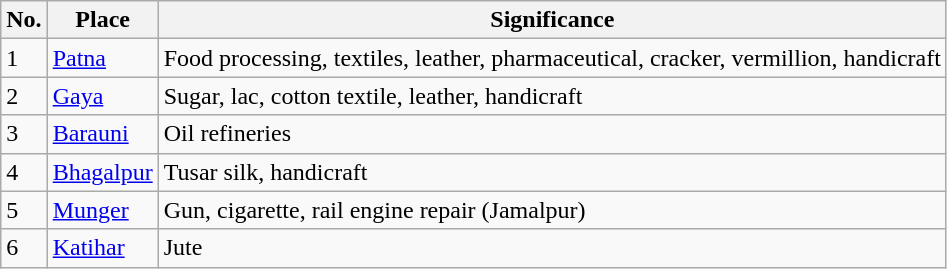<table class="wikitable sortable">
<tr>
<th>No.</th>
<th>Place</th>
<th>Significance</th>
</tr>
<tr>
<td>1</td>
<td><a href='#'>Patna</a></td>
<td>Food processing, textiles, leather, pharmaceutical, cracker, vermillion, handicraft</td>
</tr>
<tr>
<td>2</td>
<td><a href='#'>Gaya</a></td>
<td>Sugar, lac, cotton textile, leather, handicraft</td>
</tr>
<tr>
<td>3</td>
<td><a href='#'>Barauni</a></td>
<td>Oil refineries</td>
</tr>
<tr>
<td>4</td>
<td><a href='#'>Bhagalpur</a></td>
<td>Tusar silk, handicraft</td>
</tr>
<tr>
<td>5</td>
<td><a href='#'>Munger</a></td>
<td>Gun, cigarette, rail engine repair (Jamalpur)</td>
</tr>
<tr>
<td>6</td>
<td><a href='#'>Katihar</a></td>
<td>Jute</td>
</tr>
</table>
